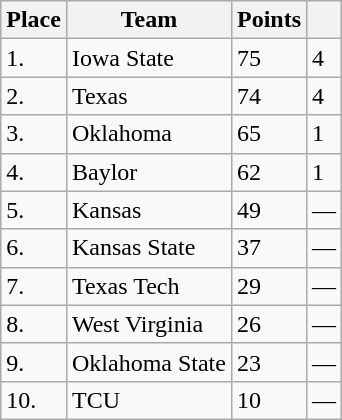<table class="wikitable">
<tr>
<th>Place</th>
<th>Team</th>
<th>Points</th>
<th></th>
</tr>
<tr>
<td>1.</td>
<td ! style=>Iowa State</td>
<td>75</td>
<td>4</td>
</tr>
<tr>
<td>2.</td>
<td ! style=>Texas</td>
<td>74</td>
<td>4</td>
</tr>
<tr>
<td>3.</td>
<td ! style=>Oklahoma</td>
<td>65</td>
<td>1</td>
</tr>
<tr>
<td>4.</td>
<td ! style=>Baylor</td>
<td>62</td>
<td>1</td>
</tr>
<tr>
<td>5.</td>
<td ! style=>Kansas</td>
<td>49</td>
<td>—</td>
</tr>
<tr>
<td>6.</td>
<td ! style=>Kansas State</td>
<td>37</td>
<td>―</td>
</tr>
<tr>
<td>7.</td>
<td ! style=>Texas Tech</td>
<td>29</td>
<td>―</td>
</tr>
<tr>
<td>8.</td>
<td ! style=>West Virginia</td>
<td>26</td>
<td>―</td>
</tr>
<tr>
<td>9.</td>
<td ! style=>Oklahoma State</td>
<td>23</td>
<td>―</td>
</tr>
<tr>
<td>10.</td>
<td ! style=>TCU</td>
<td>10</td>
<td>―</td>
</tr>
</table>
